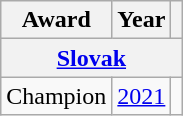<table class="wikitable">
<tr>
<th>Award</th>
<th>Year</th>
<th></th>
</tr>
<tr>
<th colspan="3"><a href='#'>Slovak</a></th>
</tr>
<tr>
<td>Champion</td>
<td><a href='#'>2021</a></td>
<td></td>
</tr>
</table>
